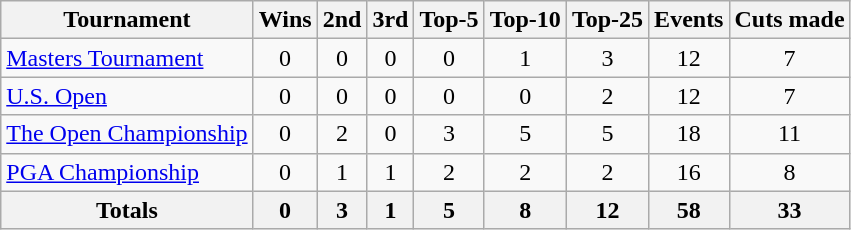<table class=wikitable style=text-align:center>
<tr>
<th>Tournament</th>
<th>Wins</th>
<th>2nd</th>
<th>3rd</th>
<th>Top-5</th>
<th>Top-10</th>
<th>Top-25</th>
<th>Events</th>
<th>Cuts made</th>
</tr>
<tr>
<td align=left><a href='#'>Masters Tournament</a></td>
<td>0</td>
<td>0</td>
<td>0</td>
<td>0</td>
<td>1</td>
<td>3</td>
<td>12</td>
<td>7</td>
</tr>
<tr>
<td align=left><a href='#'>U.S. Open</a></td>
<td>0</td>
<td>0</td>
<td>0</td>
<td>0</td>
<td>0</td>
<td>2</td>
<td>12</td>
<td>7</td>
</tr>
<tr>
<td align=left><a href='#'>The Open Championship</a></td>
<td>0</td>
<td>2</td>
<td>0</td>
<td>3</td>
<td>5</td>
<td>5</td>
<td>18</td>
<td>11</td>
</tr>
<tr>
<td align=left><a href='#'>PGA Championship</a></td>
<td>0</td>
<td>1</td>
<td>1</td>
<td>2</td>
<td>2</td>
<td>2</td>
<td>16</td>
<td>8</td>
</tr>
<tr>
<th>Totals</th>
<th>0</th>
<th>3</th>
<th>1</th>
<th>5</th>
<th>8</th>
<th>12</th>
<th>58</th>
<th>33</th>
</tr>
</table>
